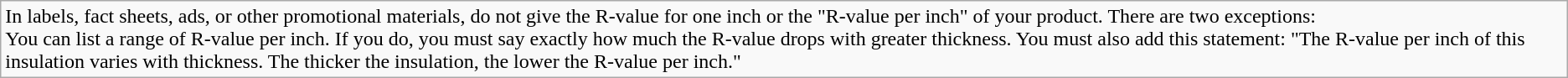<table class="wikitable">
<tr>
<td>In labels, fact sheets, ads, or other promotional materials, do not give the R-value for one inch or the "R-value per inch" of your product. There are two exceptions:<br>You can list a range of R-value per inch. If you do, you must say exactly how much the R-value drops with greater thickness. You must also add this statement: "The R-value per inch of this insulation varies with thickness. The thicker the insulation, the lower the R-value per inch."</td>
</tr>
</table>
